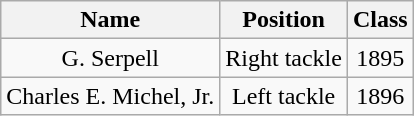<table class="wikitable" style="text-align:center">
<tr>
<th>Name</th>
<th>Position</th>
<th>Class</th>
</tr>
<tr>
<td>G. Serpell</td>
<td>Right tackle</td>
<td>1895</td>
</tr>
<tr>
<td>Charles E. Michel, Jr.</td>
<td>Left tackle</td>
<td>1896</td>
</tr>
</table>
